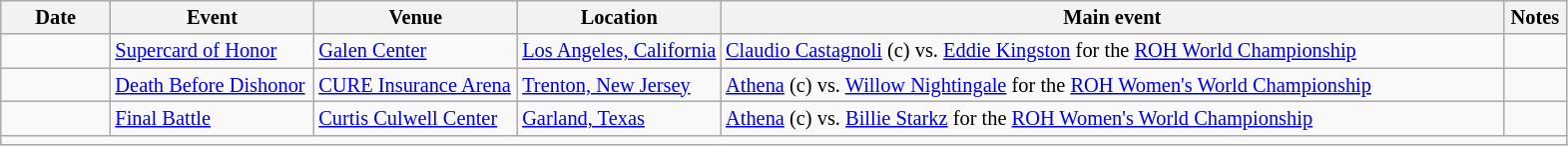<table class="sortable wikitable succession-box" style="font-size:85%;">
<tr>
<th width=7%>Date</th>
<th width=13%>Event</th>
<th width=13%>Venue</th>
<th width=13%>Location</th>
<th width=50%>Main event</th>
<th width=13%>Notes</th>
</tr>
<tr>
<td></td>
<td><a href='#'>Supercard of Honor</a></td>
<td><a href='#'>Galen Center</a></td>
<td><a href='#'>Los Angeles, California</a></td>
<td><a href='#'>Claudio Castagnoli</a> (c) vs. <a href='#'>Eddie Kingston</a> for the <a href='#'>ROH World Championship</a></td>
<td></td>
</tr>
<tr>
<td></td>
<td><a href='#'>Death Before Dishonor</a></td>
<td><a href='#'>CURE Insurance Arena</a></td>
<td><a href='#'>Trenton, New Jersey</a></td>
<td><a href='#'>Athena</a> (c) vs. <a href='#'>Willow Nightingale</a> for the <a href='#'>ROH Women's World Championship</a></td>
<td></td>
</tr>
<tr>
<td></td>
<td><a href='#'>Final Battle</a></td>
<td><a href='#'>Curtis Culwell Center</a></td>
<td><a href='#'>Garland, Texas</a></td>
<td><a href='#'>Athena</a> (c) vs. <a href='#'>Billie Starkz</a> for the <a href='#'>ROH Women's World Championship</a></td>
<td></td>
</tr>
<tr>
<td colspan="6"></td>
</tr>
</table>
